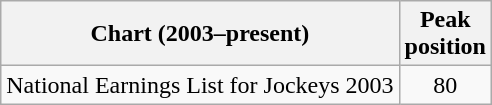<table class="wikitable sortable">
<tr>
<th>Chart (2003–present)</th>
<th>Peak<br>position</th>
</tr>
<tr>
<td>National Earnings List for Jockeys 2003</td>
<td style="text-align:center;">80</td>
</tr>
</table>
